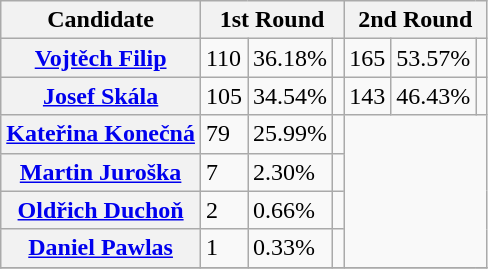<table class="wikitable">
<tr>
<th>Candidate</th>
<th colspan=3>1st Round</th>
<th colspan=3>2nd Round</th>
</tr>
<tr>
<th><a href='#'>Vojtěch Filip</a></th>
<td>110</td>
<td>36.18%</td>
<td></td>
<td>165</td>
<td>53.57%</td>
<td></td>
</tr>
<tr>
<th><a href='#'>Josef Skála</a></th>
<td>105</td>
<td>34.54%</td>
<td></td>
<td>143</td>
<td>46.43%</td>
<td></td>
</tr>
<tr>
<th><a href='#'>Kateřina Konečná</a></th>
<td>79</td>
<td>25.99%</td>
<td></td>
<td colspan=3 rowspan=4></td>
</tr>
<tr>
<th><a href='#'>Martin Juroška</a></th>
<td>7</td>
<td>2.30%</td>
<td></td>
</tr>
<tr>
<th><a href='#'>Oldřich Duchoň</a></th>
<td>2</td>
<td>0.66%</td>
<td></td>
</tr>
<tr>
<th><a href='#'>Daniel Pawlas</a></th>
<td>1</td>
<td>0.33%</td>
<td></td>
</tr>
<tr>
</tr>
</table>
